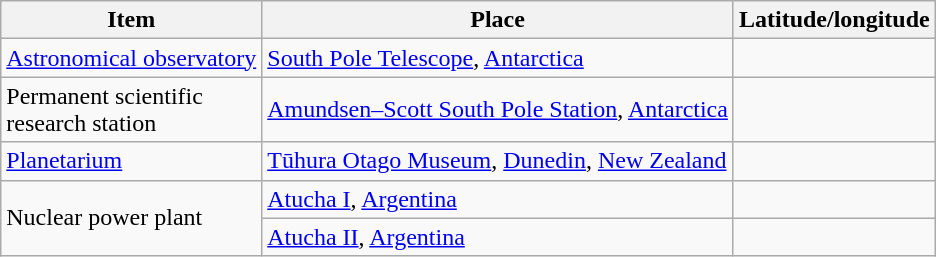<table class="wikitable"  font-size:95%;">
<tr>
<th>Item</th>
<th>Place</th>
<th>Latitude/longitude</th>
</tr>
<tr>
<td><a href='#'>Astronomical observatory</a></td>
<td><a href='#'>South Pole Telescope</a>, <a href='#'>Antarctica</a></td>
<td></td>
</tr>
<tr>
<td>Permanent scientific<br>research station</td>
<td><a href='#'>Amundsen–Scott South Pole Station</a>, <a href='#'>Antarctica</a></td>
<td></td>
</tr>
<tr>
<td><a href='#'>Planetarium</a></td>
<td><a href='#'>Tūhura Otago Museum</a>, <a href='#'>Dunedin</a>, <a href='#'>New Zealand</a></td>
<td></td>
</tr>
<tr>
<td rowspan=2>Nuclear power plant</td>
<td><a href='#'>Atucha I</a>, <a href='#'>Argentina</a></td>
<td></td>
</tr>
<tr>
<td><a href='#'>Atucha II</a>, <a href='#'>Argentina</a></td>
<td></td>
</tr>
</table>
